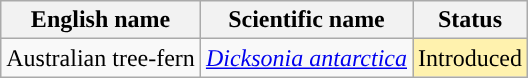<table class="wikitable" |>
<tr>
<th>English name</th>
<th>Scientific name</th>
<th>Status</th>
</tr>
<tr>
<td>Australian tree-fern</td>
<td><em><a href='#'>Dicksonia antarctica</a></em></td>
<td style="background: #FFF2AE; text-align: ">Introduced</td>
</tr>
</table>
